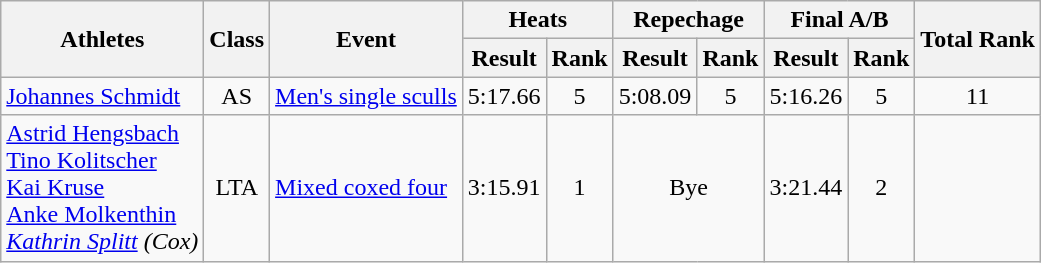<table class=wikitable>
<tr>
<th rowspan="2">Athletes</th>
<th rowspan="2">Class</th>
<th rowspan="2">Event</th>
<th colspan="2">Heats</th>
<th colspan="2">Repechage</th>
<th colspan="2">Final A/B</th>
<th rowspan="2">Total Rank</th>
</tr>
<tr>
<th>Result</th>
<th>Rank</th>
<th>Result</th>
<th>Rank</th>
<th>Result</th>
<th>Rank</th>
</tr>
<tr>
<td><a href='#'>Johannes Schmidt</a></td>
<td style="text-align:center;">AS</td>
<td><a href='#'>Men's single sculls</a></td>
<td style="text-align:center;">5:17.66</td>
<td style="text-align:center;">5</td>
<td style="text-align:center;">5:08.09</td>
<td style="text-align:center;">5 <strong></strong></td>
<td style="text-align:center;">5:16.26</td>
<td style="text-align:center;">5</td>
<td style="text-align:center;">11</td>
</tr>
<tr>
<td><a href='#'>Astrid Hengsbach</a><br><a href='#'>Tino Kolitscher</a><br><a href='#'>Kai Kruse</a><br><a href='#'>Anke Molkenthin</a><br><em><a href='#'>Kathrin Splitt</a> (Cox)</em></td>
<td style="text-align:center;">LTA</td>
<td><a href='#'>Mixed coxed four</a></td>
<td style="text-align:center;">3:15.91 <strong></strong></td>
<td style="text-align:center;">1 <strong></strong></td>
<td style="text-align:center;" colspan="2">Bye</td>
<td style="text-align:center;">3:21.44</td>
<td style="text-align:center;">2</td>
<td style="text-align:center;"></td>
</tr>
</table>
